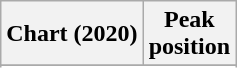<table class="wikitable sortable plainrowheaders" style="text-align:center">
<tr>
<th scope="col">Chart (2020)</th>
<th scope="col">Peak<br>position</th>
</tr>
<tr>
</tr>
<tr>
</tr>
</table>
